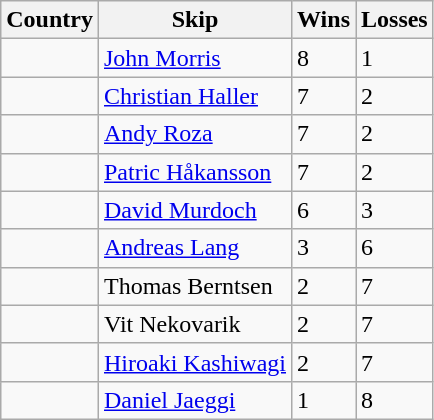<table class="wikitable">
<tr>
<th>Country</th>
<th>Skip</th>
<th>Wins</th>
<th>Losses</th>
</tr>
<tr>
<td></td>
<td><a href='#'>John Morris</a></td>
<td>8</td>
<td>1</td>
</tr>
<tr>
<td></td>
<td><a href='#'>Christian Haller</a></td>
<td>7</td>
<td>2</td>
</tr>
<tr>
<td></td>
<td><a href='#'>Andy Roza</a></td>
<td>7</td>
<td>2</td>
</tr>
<tr>
<td></td>
<td><a href='#'>Patric Håkansson</a></td>
<td>7</td>
<td>2</td>
</tr>
<tr>
<td></td>
<td><a href='#'>David Murdoch</a></td>
<td>6</td>
<td>3</td>
</tr>
<tr>
<td></td>
<td><a href='#'>Andreas Lang</a></td>
<td>3</td>
<td>6</td>
</tr>
<tr>
<td></td>
<td>Thomas Berntsen</td>
<td>2</td>
<td>7</td>
</tr>
<tr>
<td></td>
<td>Vit Nekovarik</td>
<td>2</td>
<td>7</td>
</tr>
<tr>
<td></td>
<td><a href='#'>Hiroaki Kashiwagi</a></td>
<td>2</td>
<td>7</td>
</tr>
<tr>
<td></td>
<td><a href='#'>Daniel Jaeggi</a></td>
<td>1</td>
<td>8</td>
</tr>
</table>
